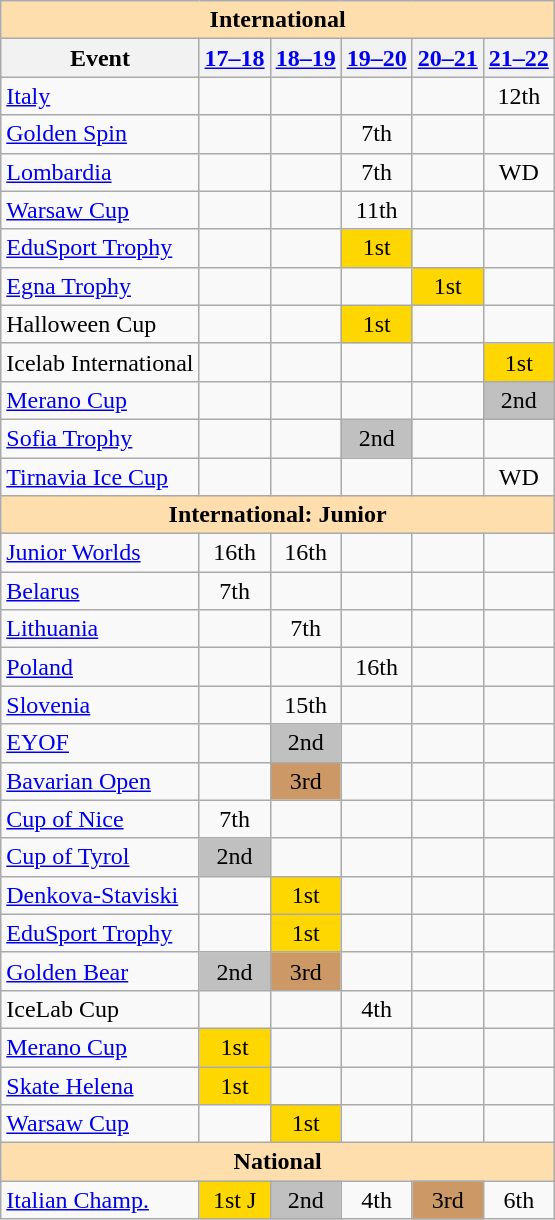<table class="wikitable" style="text-align:center">
<tr>
<th colspan="6" style="background-color: #ffdead; " align="center">International</th>
</tr>
<tr>
<th>Event</th>
<th><a href='#'>17–18</a></th>
<th><a href='#'>18–19</a></th>
<th><a href='#'>19–20</a></th>
<th><a href='#'>20–21</a></th>
<th><a href='#'>21–22</a></th>
</tr>
<tr>
<td align=left> <a href='#'>Italy</a></td>
<td></td>
<td></td>
<td></td>
<td></td>
<td>12th</td>
</tr>
<tr>
<td align=left> <a href='#'>Golden Spin</a></td>
<td></td>
<td></td>
<td>7th</td>
<td></td>
<td></td>
</tr>
<tr>
<td align=left> <a href='#'>Lombardia</a></td>
<td></td>
<td></td>
<td>7th</td>
<td></td>
<td>WD</td>
</tr>
<tr>
<td align=left> <a href='#'>Warsaw Cup</a></td>
<td></td>
<td></td>
<td>11th</td>
<td></td>
<td></td>
</tr>
<tr>
<td align=left><a href='#'>EduSport Trophy</a></td>
<td></td>
<td></td>
<td bgcolor=gold>1st</td>
<td></td>
<td></td>
</tr>
<tr>
<td align=left><a href='#'>Egna Trophy</a></td>
<td></td>
<td></td>
<td></td>
<td bgcolor=gold>1st</td>
<td></td>
</tr>
<tr>
<td align=left>Halloween Cup</td>
<td></td>
<td></td>
<td bgcolor=gold>1st</td>
<td></td>
<td></td>
</tr>
<tr>
<td align=left>Icelab International</td>
<td></td>
<td></td>
<td></td>
<td></td>
<td bgcolor=gold>1st</td>
</tr>
<tr>
<td align=left><a href='#'>Merano Cup</a></td>
<td></td>
<td></td>
<td></td>
<td></td>
<td bgcolor=silver>2nd</td>
</tr>
<tr>
<td align=left><a href='#'>Sofia Trophy</a></td>
<td></td>
<td></td>
<td bgcolor=silver>2nd</td>
<td></td>
<td></td>
</tr>
<tr>
<td align=left><a href='#'>Tirnavia Ice Cup</a></td>
<td></td>
<td></td>
<td></td>
<td></td>
<td>WD</td>
</tr>
<tr>
<th colspan="6" style="background-color: #ffdead; " align="center">International: Junior</th>
</tr>
<tr>
<td align=left><a href='#'>Junior Worlds</a></td>
<td>16th</td>
<td>16th</td>
<td></td>
<td></td>
<td></td>
</tr>
<tr>
<td align=left> <a href='#'>Belarus</a></td>
<td>7th</td>
<td></td>
<td></td>
<td></td>
<td></td>
</tr>
<tr>
<td align=left> <a href='#'>Lithuania</a></td>
<td></td>
<td>7th</td>
<td></td>
<td></td>
<td></td>
</tr>
<tr>
<td align=left> <a href='#'>Poland</a></td>
<td></td>
<td></td>
<td>16th</td>
<td></td>
<td></td>
</tr>
<tr>
<td align=left> <a href='#'>Slovenia</a></td>
<td></td>
<td>15th</td>
<td></td>
<td></td>
<td></td>
</tr>
<tr>
<td align=left><a href='#'>EYOF</a></td>
<td></td>
<td bgcolor=silver>2nd</td>
<td></td>
<td></td>
<td></td>
</tr>
<tr>
<td align=left><a href='#'>Bavarian Open</a></td>
<td></td>
<td bgcolor=cc9966>3rd</td>
<td></td>
<td></td>
<td></td>
</tr>
<tr>
<td align=left><a href='#'>Cup of Nice</a></td>
<td>7th</td>
<td></td>
<td></td>
<td></td>
<td></td>
</tr>
<tr>
<td align=left><a href='#'>Cup of Tyrol</a></td>
<td bgcolor="silver">2nd</td>
<td></td>
<td></td>
<td></td>
<td></td>
</tr>
<tr>
<td align=left><a href='#'>Denkova-Staviski</a></td>
<td></td>
<td bgcolor=gold>1st</td>
<td></td>
<td></td>
<td></td>
</tr>
<tr>
<td align=left><a href='#'>EduSport Trophy</a></td>
<td></td>
<td bgcolor=gold>1st</td>
<td></td>
<td></td>
<td></td>
</tr>
<tr>
<td align=left><a href='#'>Golden Bear</a></td>
<td bgcolor="silver">2nd</td>
<td bgcolor=cc9966>3rd</td>
<td></td>
<td></td>
<td></td>
</tr>
<tr>
<td align=left>IceLab Cup</td>
<td></td>
<td></td>
<td>4th</td>
<td></td>
<td></td>
</tr>
<tr>
<td align=left><a href='#'>Merano Cup</a></td>
<td bgcolor="gold">1st</td>
<td></td>
<td></td>
<td></td>
<td></td>
</tr>
<tr>
<td align=left><a href='#'>Skate Helena</a></td>
<td bgcolor="gold">1st</td>
<td></td>
<td></td>
<td></td>
<td></td>
</tr>
<tr>
<td align=left><a href='#'>Warsaw Cup</a></td>
<td></td>
<td bgcolor=gold>1st</td>
<td></td>
<td></td>
<td></td>
</tr>
<tr>
<th colspan="6" style="background-color: #ffdead; " align="center">National</th>
</tr>
<tr>
<td align="left"><a href='#'>Italian Champ.</a></td>
<td bgcolor="gold">1st J</td>
<td bgcolor="silver">2nd</td>
<td>4th</td>
<td bgcolor="cc9966">3rd</td>
<td>6th</td>
</tr>
</table>
